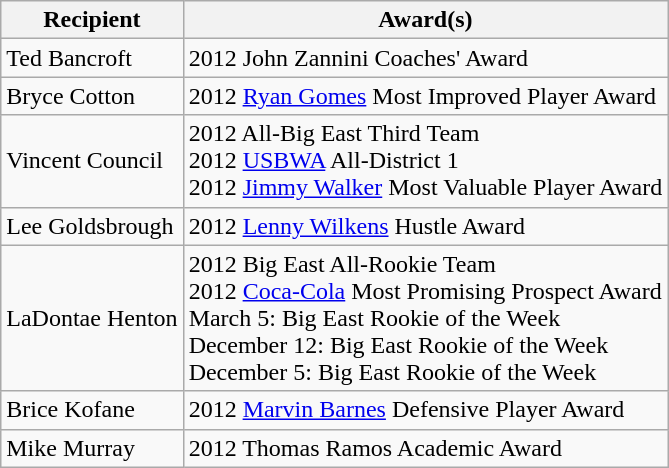<table class="wikitable">
<tr>
<th>Recipient</th>
<th>Award(s)</th>
</tr>
<tr>
<td>Ted Bancroft</td>
<td>2012 John Zannini Coaches' Award</td>
</tr>
<tr>
<td>Bryce Cotton</td>
<td>2012 <a href='#'>Ryan Gomes</a> Most Improved Player Award</td>
</tr>
<tr>
<td>Vincent Council</td>
<td>2012 All-Big East Third Team<br>2012 <a href='#'>USBWA</a> All-District 1<br>2012 <a href='#'>Jimmy Walker</a> Most Valuable Player Award</td>
</tr>
<tr>
<td>Lee Goldsbrough</td>
<td>2012 <a href='#'>Lenny Wilkens</a> Hustle Award</td>
</tr>
<tr>
<td>LaDontae Henton</td>
<td>2012 Big East All-Rookie Team<br>2012 <a href='#'>Coca-Cola</a> Most Promising Prospect Award<br>March 5: Big East Rookie of the Week<br>December 12: Big East Rookie of the Week<br>December 5: Big East Rookie of the Week</td>
</tr>
<tr>
<td>Brice Kofane</td>
<td>2012 <a href='#'>Marvin Barnes</a> Defensive Player Award</td>
</tr>
<tr>
<td>Mike Murray</td>
<td>2012 Thomas Ramos Academic Award</td>
</tr>
</table>
